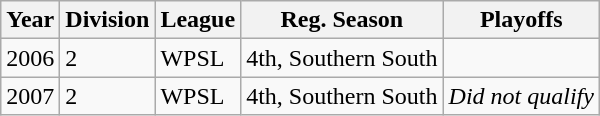<table class="wikitable">
<tr>
<th>Year</th>
<th>Division</th>
<th>League</th>
<th>Reg. Season</th>
<th>Playoffs</th>
</tr>
<tr>
<td>2006</td>
<td>2</td>
<td>WPSL</td>
<td>4th, Southern South</td>
<td></td>
</tr>
<tr>
<td>2007</td>
<td>2</td>
<td>WPSL</td>
<td>4th, Southern South</td>
<td><em>Did not qualify</em></td>
</tr>
</table>
